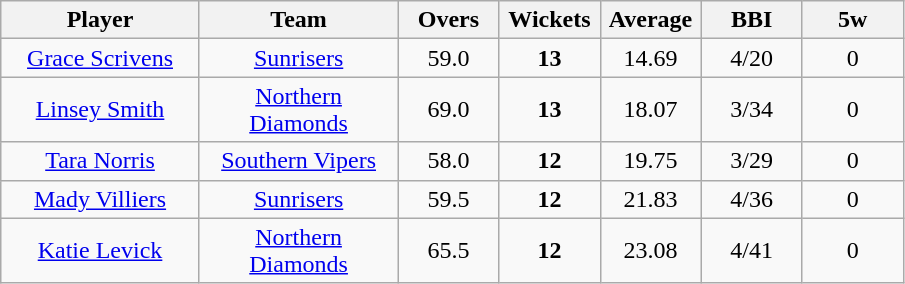<table class="wikitable" style="text-align:center">
<tr>
<th width=125>Player</th>
<th width=125>Team</th>
<th width=60>Overs</th>
<th width=60>Wickets</th>
<th width=60>Average</th>
<th width=60>BBI</th>
<th width=60>5w</th>
</tr>
<tr>
<td><a href='#'>Grace Scrivens</a></td>
<td><a href='#'>Sunrisers</a></td>
<td>59.0</td>
<td><strong>13</strong></td>
<td>14.69</td>
<td>4/20</td>
<td>0</td>
</tr>
<tr>
<td><a href='#'>Linsey Smith</a></td>
<td><a href='#'>Northern Diamonds</a></td>
<td>69.0</td>
<td><strong>13</strong></td>
<td>18.07</td>
<td>3/34</td>
<td>0</td>
</tr>
<tr>
<td><a href='#'>Tara Norris</a></td>
<td><a href='#'>Southern Vipers</a></td>
<td>58.0</td>
<td><strong>12</strong></td>
<td>19.75</td>
<td>3/29</td>
<td>0</td>
</tr>
<tr>
<td><a href='#'>Mady Villiers</a></td>
<td><a href='#'>Sunrisers</a></td>
<td>59.5</td>
<td><strong>12</strong></td>
<td>21.83</td>
<td>4/36</td>
<td>0</td>
</tr>
<tr>
<td><a href='#'>Katie Levick</a></td>
<td><a href='#'>Northern Diamonds</a></td>
<td>65.5</td>
<td><strong>12</strong></td>
<td>23.08</td>
<td>4/41</td>
<td>0</td>
</tr>
</table>
